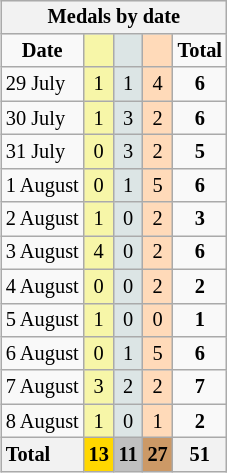<table class="wikitable" style="font-size:85%;float:right;text-align:center">
<tr style="background:#efefef;">
<th colspan=7>Medals by date</th>
</tr>
<tr>
<td><strong>Date</strong></td>
<td bgcolor=#f7f6a8></td>
<td bgcolor=#dce5e5></td>
<td bgcolor=#ffdab9></td>
<td><strong>Total</strong></td>
</tr>
<tr>
<td style="text-align:left;">29 July</td>
<td style="background:#F7F6A8;">1</td>
<td style="background:#DCE5E5;">1</td>
<td style="background:#FFDAB9;">4</td>
<td><strong>6</strong></td>
</tr>
<tr>
<td style="text-align:left;">30 July</td>
<td style="background:#F7F6A8;">1</td>
<td style="background:#DCE5E5;">3</td>
<td style="background:#FFDAB9;">2</td>
<td><strong>6</strong></td>
</tr>
<tr>
<td style="text-align:left;">31 July</td>
<td style="background:#F7F6A8;">0</td>
<td style="background:#DCE5E5;">3</td>
<td style="background:#FFDAB9;">2</td>
<td><strong>5</strong></td>
</tr>
<tr>
<td style="text-align:left;">1 August</td>
<td style="background:#F7F6A8;">0</td>
<td style="background:#DCE5E5;">1</td>
<td style="background:#FFDAB9;">5</td>
<td><strong>6</strong></td>
</tr>
<tr>
<td style="text-align:left;">2 August</td>
<td style="background:#F7F6A8;">1</td>
<td style="background:#DCE5E5;">0</td>
<td style="background:#FFDAB9;">2</td>
<td><strong>3</strong></td>
</tr>
<tr>
<td style="text-align:left;">3 August</td>
<td style="background:#F7F6A8;">4</td>
<td style="background:#DCE5E5;">0</td>
<td style="background:#FFDAB9;">2</td>
<td><strong>6</strong></td>
</tr>
<tr>
<td style="text-align:left;">4 August</td>
<td style="background:#F7F6A8;">0</td>
<td style="background:#DCE5E5;">0</td>
<td style="background:#FFDAB9;">2</td>
<td><strong>2</strong></td>
</tr>
<tr>
<td style="text-align:left;">5 August</td>
<td style="background:#F7F6A8;">1</td>
<td style="background:#DCE5E5;">0</td>
<td style="background:#FFDAB9;">0</td>
<td><strong>1</strong></td>
</tr>
<tr>
<td style="text-align:left;">6 August</td>
<td style="background:#F7F6A8;">0</td>
<td style="background:#DCE5E5;">1</td>
<td style="background:#FFDAB9;">5</td>
<td><strong>6</strong></td>
</tr>
<tr>
<td style="text-align:left;">7 August</td>
<td style="background:#F7F6A8;">3</td>
<td style="background:#DCE5E5;">2</td>
<td style="background:#FFDAB9;">2</td>
<td><strong>7</strong></td>
</tr>
<tr>
<td style="text-align:left;">8 August</td>
<td style="background:#F7F6A8;">1</td>
<td style="background:#DCE5E5;">0</td>
<td style="background:#FFDAB9;">1</td>
<td><strong>2</strong></td>
</tr>
<tr>
<th style="text-align:left;">Total</th>
<th style="background:gold;">13</th>
<th style="background:silver;">11</th>
<th style="background:#c96;">27</th>
<th>51</th>
</tr>
</table>
